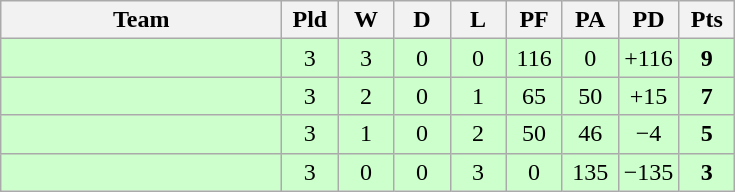<table class="wikitable" style="text-align: center;">
<tr>
<th style="width:180px;">Team</th>
<th width="30">Pld</th>
<th width="30">W</th>
<th width="30">D</th>
<th width="30">L</th>
<th width="30">PF</th>
<th width="30">PA</th>
<th width="30">PD</th>
<th width="30">Pts</th>
</tr>
<tr style="background:#cfc;">
<td style="text-align:left"></td>
<td>3</td>
<td>3</td>
<td>0</td>
<td>0</td>
<td>116</td>
<td>0</td>
<td>+116</td>
<td><strong>9</strong></td>
</tr>
<tr style="background:#cfc;">
<td style="text-align:left"></td>
<td>3</td>
<td>2</td>
<td>0</td>
<td>1</td>
<td>65</td>
<td>50</td>
<td>+15</td>
<td><strong>7</strong></td>
</tr>
<tr style="background:#cfc;">
<td style="text-align:left"></td>
<td>3</td>
<td>1</td>
<td>0</td>
<td>2</td>
<td>50</td>
<td>46</td>
<td>−4</td>
<td><strong>5</strong></td>
</tr>
<tr style="background:#cfc;">
<td style="text-align:left"></td>
<td>3</td>
<td>0</td>
<td>0</td>
<td>3</td>
<td>0</td>
<td>135</td>
<td>−135</td>
<td><strong>3</strong></td>
</tr>
</table>
